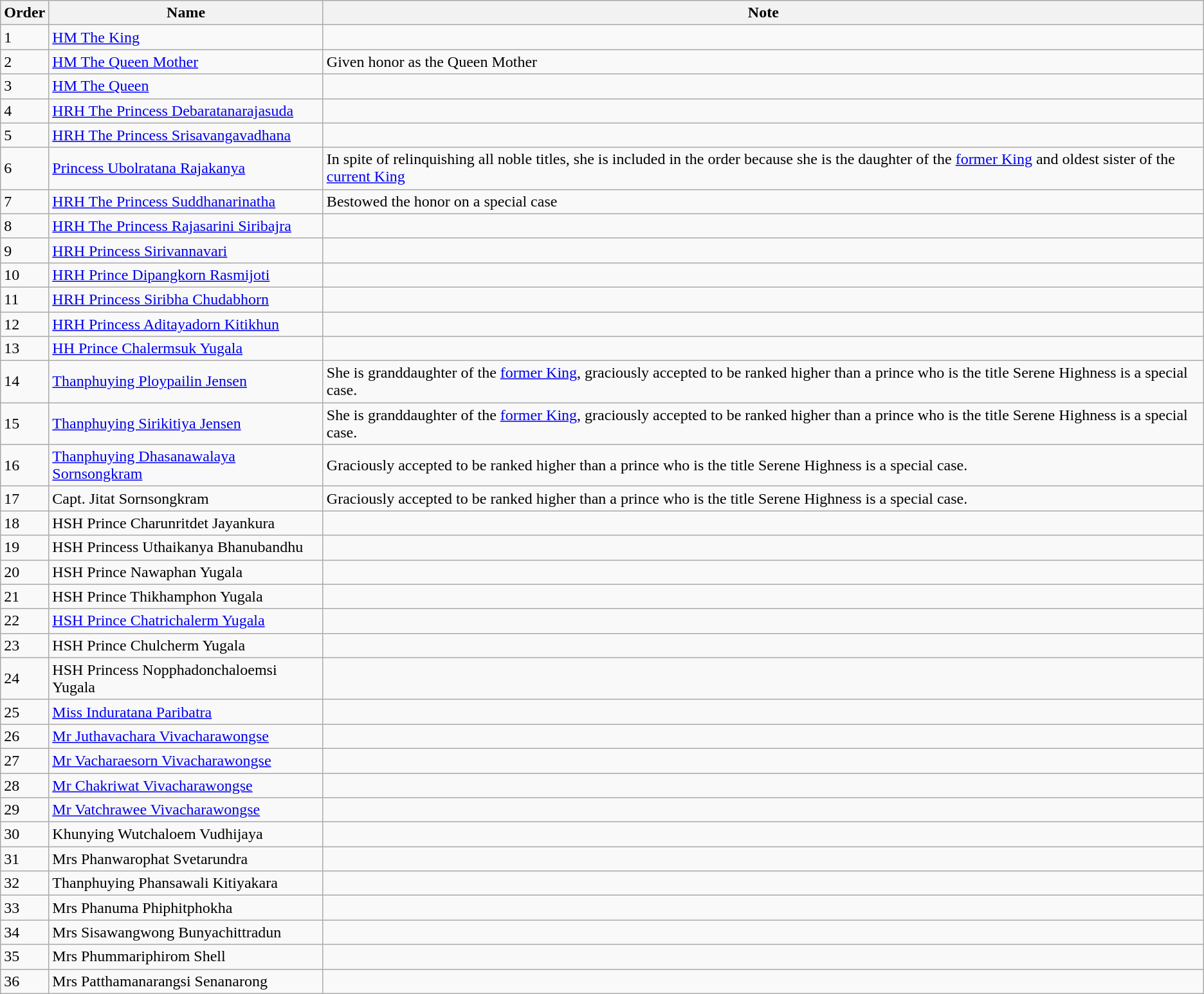<table class="wikitable">
<tr>
<th>Order</th>
<th>Name</th>
<th>Note</th>
</tr>
<tr>
<td>1</td>
<td><a href='#'>HM The King</a></td>
<td></td>
</tr>
<tr>
<td>2</td>
<td><a href='#'>HM The Queen Mother</a></td>
<td>Given honor as the Queen Mother</td>
</tr>
<tr>
<td>3</td>
<td><a href='#'>HM The Queen</a></td>
<td></td>
</tr>
<tr>
<td>4</td>
<td><a href='#'>HRH The Princess Debaratanarajasuda</a></td>
<td></td>
</tr>
<tr>
<td>5</td>
<td><a href='#'>HRH The Princess Srisavangavadhana</a></td>
<td></td>
</tr>
<tr>
<td>6</td>
<td><a href='#'>Princess Ubolratana Rajakanya</a></td>
<td>In spite of relinquishing all noble titles, she is included in the order because she is the daughter of the <a href='#'>former King</a> and oldest sister of the <a href='#'>current King</a></td>
</tr>
<tr>
<td>7</td>
<td><a href='#'>HRH The Princess Suddhanarinatha</a></td>
<td>Bestowed the honor on a special case</td>
</tr>
<tr>
<td>8</td>
<td><a href='#'>HRH The Princess Rajasarini Siribajra</a></td>
<td></td>
</tr>
<tr>
<td>9</td>
<td><a href='#'>HRH Princess Sirivannavari</a></td>
<td></td>
</tr>
<tr>
<td>10</td>
<td><a href='#'>HRH Prince Dipangkorn Rasmijoti</a></td>
<td></td>
</tr>
<tr>
<td>11</td>
<td><a href='#'>HRH Princess Siribha Chudabhorn</a></td>
<td></td>
</tr>
<tr>
<td>12</td>
<td><a href='#'>HRH Princess Aditayadorn Kitikhun</a></td>
<td></td>
</tr>
<tr>
<td>13</td>
<td><a href='#'>HH Prince Chalermsuk Yugala</a></td>
<td></td>
</tr>
<tr>
<td>14</td>
<td><a href='#'>Thanphuying Ploypailin Jensen</a></td>
<td>She is granddaughter of the <a href='#'>former King</a>, graciously accepted to be ranked higher than a prince who is  the title Serene Highness is a special case.</td>
</tr>
<tr>
<td>15</td>
<td><a href='#'>Thanphuying Sirikitiya Jensen</a></td>
<td>She is granddaughter of the <a href='#'>former King</a>, graciously accepted to be ranked higher than a prince who is the title Serene Highness is a special case.</td>
</tr>
<tr>
<td>16</td>
<td><a href='#'>Thanphuying Dhasanawalaya Sornsongkram</a></td>
<td>Graciously accepted to be ranked higher than a prince who is the title Serene Highness is a special case.</td>
</tr>
<tr>
<td>17</td>
<td>Capt. Jitat Sornsongkram</td>
<td>Graciously accepted to be ranked higher than a prince who is the title Serene Highness is a special case.</td>
</tr>
<tr>
<td>18</td>
<td>HSH Prince Charunritdet Jayankura</td>
<td></td>
</tr>
<tr>
<td>19</td>
<td>HSH Princess Uthaikanya Bhanubandhu</td>
<td></td>
</tr>
<tr>
<td>20</td>
<td>HSH Prince Nawaphan Yugala</td>
<td></td>
</tr>
<tr>
<td>21</td>
<td>HSH Prince Thikhamphon Yugala</td>
<td></td>
</tr>
<tr>
<td>22</td>
<td><a href='#'>HSH Prince Chatrichalerm Yugala</a></td>
<td></td>
</tr>
<tr>
<td>23</td>
<td>HSH Prince Chulcherm Yugala</td>
<td></td>
</tr>
<tr>
<td>24</td>
<td>HSH Princess Nopphadonchaloemsi Yugala</td>
<td></td>
</tr>
<tr>
<td>25</td>
<td><a href='#'>Miss Induratana Paribatra</a></td>
<td></td>
</tr>
<tr>
<td>26</td>
<td><a href='#'>Mr Juthavachara Vivacharawongse</a></td>
<td></td>
</tr>
<tr>
<td>27</td>
<td><a href='#'>Mr Vacharaesorn Vivacharawongse</a></td>
<td></td>
</tr>
<tr>
<td>28</td>
<td><a href='#'>Mr Chakriwat Vivacharawongse</a></td>
<td></td>
</tr>
<tr>
<td>29</td>
<td><a href='#'>Mr Vatchrawee Vivacharawongse</a></td>
<td></td>
</tr>
<tr>
<td>30</td>
<td>Khunying Wutchaloem Vudhijaya</td>
<td></td>
</tr>
<tr>
<td>31</td>
<td>Mrs Phanwarophat Svetarundra</td>
<td></td>
</tr>
<tr>
<td>32</td>
<td>Thanphuying Phansawali Kitiyakara</td>
<td></td>
</tr>
<tr>
<td>33</td>
<td>Mrs Phanuma Phiphitphokha</td>
<td></td>
</tr>
<tr>
<td>34</td>
<td>Mrs Sisawangwong Bunyachittradun</td>
<td></td>
</tr>
<tr>
<td>35</td>
<td>Mrs Phummariphirom Shell</td>
<td></td>
</tr>
<tr>
<td>36</td>
<td>Mrs Patthamanarangsi Senanarong</td>
<td></td>
</tr>
</table>
